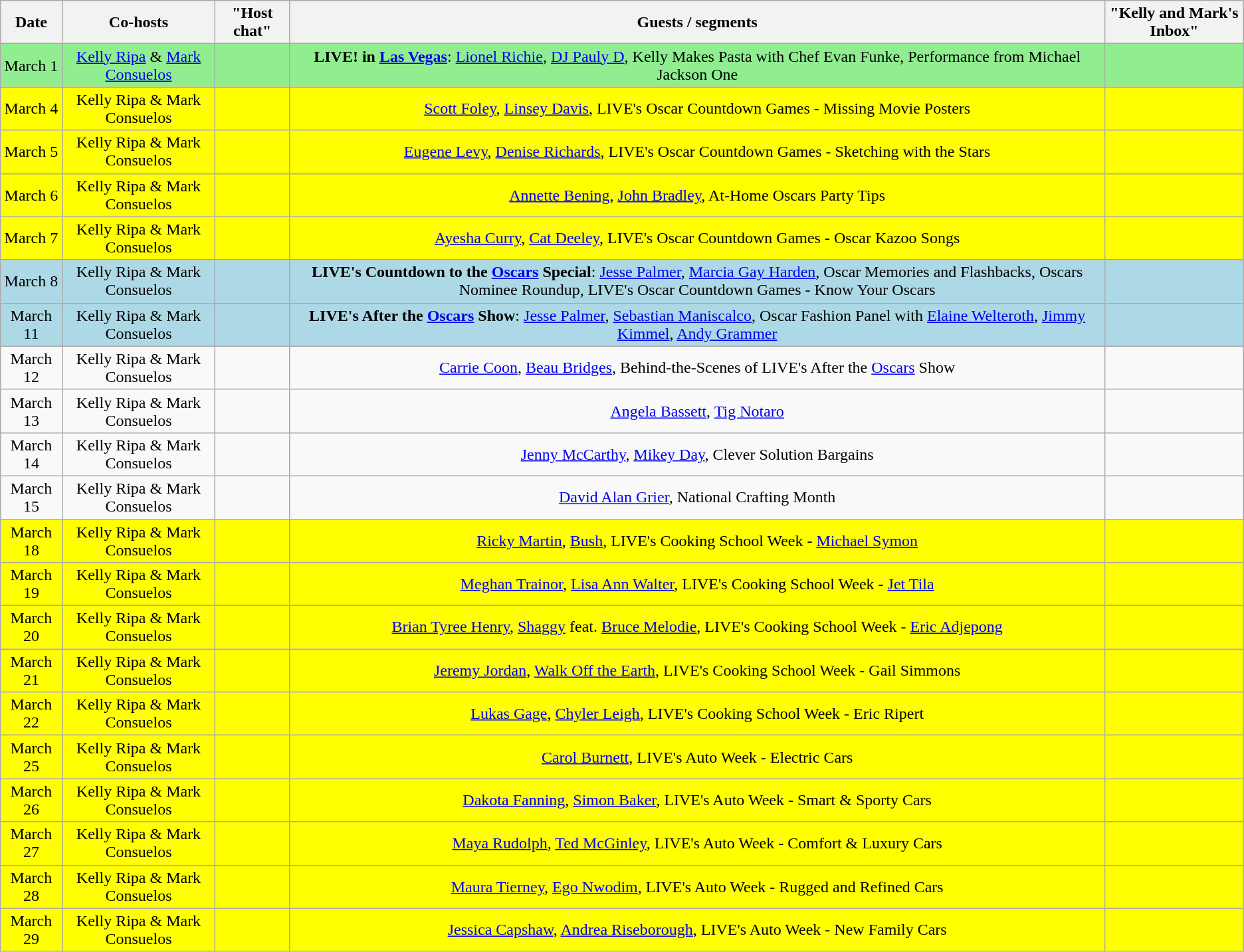<table class="wikitable sortable" style="text-align:center;">
<tr>
<th>Date</th>
<th>Co-hosts</th>
<th>"Host chat"</th>
<th>Guests / segments</th>
<th>"Kelly and Mark's Inbox"</th>
</tr>
<tr style="background:lightgreen;">
<td>March 1</td>
<td><a href='#'>Kelly Ripa</a> & <a href='#'>Mark Consuelos</a></td>
<td></td>
<td><strong>LIVE! in <a href='#'>Las Vegas</a></strong>: <a href='#'>Lionel Richie</a>, <a href='#'>DJ Pauly D</a>, Kelly Makes Pasta with Chef Evan Funke, Performance from Michael Jackson One</td>
<td></td>
</tr>
<tr style="background:yellow;">
<td>March 4</td>
<td>Kelly Ripa & Mark Consuelos</td>
<td></td>
<td><a href='#'>Scott Foley</a>, <a href='#'>Linsey Davis</a>, LIVE's Oscar Countdown Games - Missing Movie Posters</td>
<td></td>
</tr>
<tr style="background:yellow;">
<td>March 5</td>
<td>Kelly Ripa & Mark Consuelos</td>
<td></td>
<td><a href='#'>Eugene Levy</a>, <a href='#'>Denise Richards</a>, LIVE's Oscar Countdown Games - Sketching with the Stars</td>
<td></td>
</tr>
<tr style="background:yellow;">
<td>March 6</td>
<td>Kelly Ripa & Mark Consuelos</td>
<td></td>
<td><a href='#'>Annette Bening</a>, <a href='#'>John Bradley</a>, At-Home Oscars Party Tips</td>
<td></td>
</tr>
<tr style="background:yellow;">
<td>March 7</td>
<td>Kelly Ripa & Mark Consuelos</td>
<td></td>
<td><a href='#'>Ayesha Curry</a>, <a href='#'>Cat Deeley</a>, LIVE's Oscar Countdown Games - Oscar Kazoo Songs</td>
<td></td>
</tr>
<tr style="background:lightblue;">
<td>March 8</td>
<td>Kelly Ripa & Mark Consuelos</td>
<td></td>
<td><strong>LIVE's Countdown to the <a href='#'>Oscars</a> Special</strong>: <a href='#'>Jesse Palmer</a>, <a href='#'>Marcia Gay Harden</a>, Oscar Memories and Flashbacks, Oscars Nominee Roundup, LIVE's Oscar Countdown Games - Know Your Oscars</td>
<td></td>
</tr>
<tr style="background:lightblue;">
<td>March 11</td>
<td>Kelly Ripa & Mark Consuelos</td>
<td></td>
<td><strong>LIVE's After the <a href='#'>Oscars</a> Show</strong>: <a href='#'>Jesse Palmer</a>, <a href='#'>Sebastian Maniscalco</a>, Oscar Fashion Panel with <a href='#'>Elaine Welteroth</a>, <a href='#'>Jimmy Kimmel</a>, <a href='#'>Andy Grammer</a></td>
<td></td>
</tr>
<tr>
<td>March 12</td>
<td>Kelly Ripa & Mark Consuelos</td>
<td></td>
<td><a href='#'>Carrie Coon</a>, <a href='#'>Beau Bridges</a>, Behind-the-Scenes of LIVE's After the <a href='#'>Oscars</a> Show</td>
<td></td>
</tr>
<tr>
<td>March 13</td>
<td>Kelly Ripa & Mark Consuelos</td>
<td></td>
<td><a href='#'>Angela Bassett</a>, <a href='#'>Tig Notaro</a></td>
<td></td>
</tr>
<tr>
<td>March 14</td>
<td>Kelly Ripa & Mark Consuelos</td>
<td></td>
<td><a href='#'>Jenny McCarthy</a>, <a href='#'>Mikey Day</a>, Clever Solution Bargains</td>
<td></td>
</tr>
<tr>
<td>March 15</td>
<td>Kelly Ripa & Mark Consuelos</td>
<td></td>
<td><a href='#'>David Alan Grier</a>, National Crafting Month</td>
<td></td>
</tr>
<tr style="background:yellow;">
<td>March 18</td>
<td>Kelly Ripa & Mark Consuelos</td>
<td></td>
<td><a href='#'>Ricky Martin</a>, <a href='#'>Bush</a>, LIVE's Cooking School Week - <a href='#'>Michael Symon</a></td>
<td></td>
</tr>
<tr style="background:yellow;">
<td>March 19</td>
<td>Kelly Ripa & Mark Consuelos</td>
<td></td>
<td><a href='#'>Meghan Trainor</a>, <a href='#'>Lisa Ann Walter</a>, LIVE's Cooking School Week - <a href='#'>Jet Tila</a></td>
<td></td>
</tr>
<tr style="background:yellow;">
<td>March 20</td>
<td>Kelly Ripa & Mark Consuelos</td>
<td></td>
<td><a href='#'>Brian Tyree Henry</a>, <a href='#'>Shaggy</a> feat. <a href='#'>Bruce Melodie</a>, LIVE's Cooking School Week - <a href='#'>Eric Adjepong</a></td>
<td></td>
</tr>
<tr style="background:yellow;">
<td>March 21</td>
<td>Kelly Ripa & Mark Consuelos</td>
<td></td>
<td><a href='#'>Jeremy Jordan</a>, <a href='#'>Walk Off the Earth</a>, LIVE's Cooking School Week - Gail Simmons</td>
<td></td>
</tr>
<tr style="background:yellow;">
<td>March 22</td>
<td>Kelly Ripa & Mark Consuelos</td>
<td></td>
<td><a href='#'>Lukas Gage</a>, <a href='#'>Chyler Leigh</a>, LIVE's Cooking School Week - Eric Ripert</td>
<td></td>
</tr>
<tr style="background:yellow;">
<td>March 25</td>
<td>Kelly Ripa & Mark Consuelos</td>
<td></td>
<td><a href='#'>Carol Burnett</a>, LIVE's Auto Week - Electric Cars</td>
<td></td>
</tr>
<tr style="background:yellow;">
<td>March 26</td>
<td>Kelly Ripa & Mark Consuelos</td>
<td></td>
<td><a href='#'>Dakota Fanning</a>, <a href='#'>Simon Baker</a>, LIVE's Auto Week - Smart & Sporty Cars</td>
<td></td>
</tr>
<tr style="background:yellow;">
<td>March 27</td>
<td>Kelly Ripa & Mark Consuelos</td>
<td></td>
<td><a href='#'>Maya Rudolph</a>, <a href='#'>Ted McGinley</a>, LIVE's Auto Week - Comfort & Luxury Cars</td>
<td></td>
</tr>
<tr style="background:yellow;">
<td>March 28</td>
<td>Kelly Ripa & Mark Consuelos</td>
<td></td>
<td><a href='#'>Maura Tierney</a>, <a href='#'>Ego Nwodim</a>, LIVE's Auto Week - Rugged and Refined Cars</td>
<td></td>
</tr>
<tr style="background:yellow;">
<td>March 29</td>
<td>Kelly Ripa & Mark Consuelos</td>
<td></td>
<td><a href='#'>Jessica Capshaw</a>, <a href='#'>Andrea Riseborough</a>, LIVE's Auto Week - New Family Cars</td>
<td></td>
</tr>
</table>
